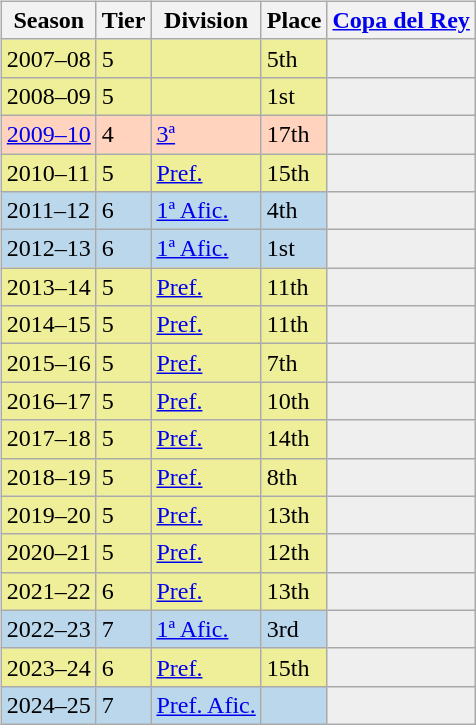<table>
<tr>
<td valign="top" width=0%><br><table class="wikitable">
<tr style="background:#f0f6fa;">
<th>Season</th>
<th>Tier</th>
<th>Division</th>
<th>Place</th>
<th><a href='#'>Copa del Rey</a></th>
</tr>
<tr>
<td style="background:#EFEF99;">2007–08</td>
<td style="background:#EFEF99;">5</td>
<td style="background:#EFEF99;"></td>
<td style="background:#EFEF99;">5th</td>
<th style="background:#efefef;"></th>
</tr>
<tr>
<td style="background:#EFEF99;">2008–09</td>
<td style="background:#EFEF99;">5</td>
<td style="background:#EFEF99;"></td>
<td style="background:#EFEF99;">1st</td>
<th style="background:#efefef;"></th>
</tr>
<tr>
<td style="background:#FFD3BD;"><a href='#'>2009–10</a></td>
<td style="background:#FFD3BD;">4</td>
<td style="background:#FFD3BD;"><a href='#'>3ª</a></td>
<td style="background:#FFD3BD;">17th</td>
<th style="background:#efefef;"></th>
</tr>
<tr>
<td style="background:#EFEF99;">2010–11</td>
<td style="background:#EFEF99;">5</td>
<td style="background:#EFEF99;"><a href='#'>Pref.</a></td>
<td style="background:#EFEF99;">15th</td>
<th style="background:#efefef;"></th>
</tr>
<tr>
<td style="background:#BBD7EC;">2011–12</td>
<td style="background:#BBD7EC;">6</td>
<td style="background:#BBD7EC;"><a href='#'>1ª Afic.</a></td>
<td style="background:#BBD7EC;">4th</td>
<th style="background:#efefef;"></th>
</tr>
<tr>
<td style="background:#BBD7EC;">2012–13</td>
<td style="background:#BBD7EC;">6</td>
<td style="background:#BBD7EC;"><a href='#'>1ª Afic.</a></td>
<td style="background:#BBD7EC;">1st</td>
<th style="background:#efefef;"></th>
</tr>
<tr>
<td style="background:#EFEF99;">2013–14</td>
<td style="background:#EFEF99;">5</td>
<td style="background:#EFEF99;"><a href='#'>Pref.</a></td>
<td style="background:#EFEF99;">11th</td>
<th style="background:#efefef;"></th>
</tr>
<tr>
<td style="background:#EFEF99;">2014–15</td>
<td style="background:#EFEF99;">5</td>
<td style="background:#EFEF99;"><a href='#'>Pref.</a></td>
<td style="background:#EFEF99;">11th</td>
<th style="background:#efefef;"></th>
</tr>
<tr>
<td style="background:#EFEF99;">2015–16</td>
<td style="background:#EFEF99;">5</td>
<td style="background:#EFEF99;"><a href='#'>Pref.</a></td>
<td style="background:#EFEF99;">7th</td>
<th style="background:#efefef;"></th>
</tr>
<tr>
<td style="background:#EFEF99;">2016–17</td>
<td style="background:#EFEF99;">5</td>
<td style="background:#EFEF99;"><a href='#'>Pref.</a></td>
<td style="background:#EFEF99;">10th</td>
<th style="background:#efefef;"></th>
</tr>
<tr>
<td style="background:#EFEF99;">2017–18</td>
<td style="background:#EFEF99;">5</td>
<td style="background:#EFEF99;"><a href='#'>Pref.</a></td>
<td style="background:#EFEF99;">14th</td>
<th style="background:#efefef;"></th>
</tr>
<tr>
<td style="background:#EFEF99;">2018–19</td>
<td style="background:#EFEF99;">5</td>
<td style="background:#EFEF99;"><a href='#'>Pref.</a></td>
<td style="background:#EFEF99;">8th</td>
<th style="background:#efefef;"></th>
</tr>
<tr>
<td style="background:#EFEF99;">2019–20</td>
<td style="background:#EFEF99;">5</td>
<td style="background:#EFEF99;"><a href='#'>Pref.</a></td>
<td style="background:#EFEF99;">13th</td>
<th style="background:#efefef;"></th>
</tr>
<tr>
<td style="background:#EFEF99;">2020–21</td>
<td style="background:#EFEF99;">5</td>
<td style="background:#EFEF99;"><a href='#'>Pref.</a></td>
<td style="background:#EFEF99;">12th</td>
<th style="background:#efefef;"></th>
</tr>
<tr>
<td style="background:#EFEF99;">2021–22</td>
<td style="background:#EFEF99;">6</td>
<td style="background:#EFEF99;"><a href='#'>Pref.</a></td>
<td style="background:#EFEF99;">13th</td>
<th style="background:#efefef;"></th>
</tr>
<tr>
<td style="background:#BBD7EC;">2022–23</td>
<td style="background:#BBD7EC;">7</td>
<td style="background:#BBD7EC;"><a href='#'>1ª Afic.</a></td>
<td style="background:#BBD7EC;">3rd</td>
<th style="background:#efefef;"></th>
</tr>
<tr>
<td style="background:#EFEF99;">2023–24</td>
<td style="background:#EFEF99;">6</td>
<td style="background:#EFEF99;"><a href='#'>Pref.</a></td>
<td style="background:#EFEF99;">15th</td>
<th style="background:#efefef;"></th>
</tr>
<tr>
<td style="background:#BBD7EC;">2024–25</td>
<td style="background:#BBD7EC;">7</td>
<td style="background:#BBD7EC;"><a href='#'>Pref. Afic.</a></td>
<td style="background:#BBD7EC;"></td>
<th style="background:#efefef;"></th>
</tr>
</table>
</td>
</tr>
</table>
